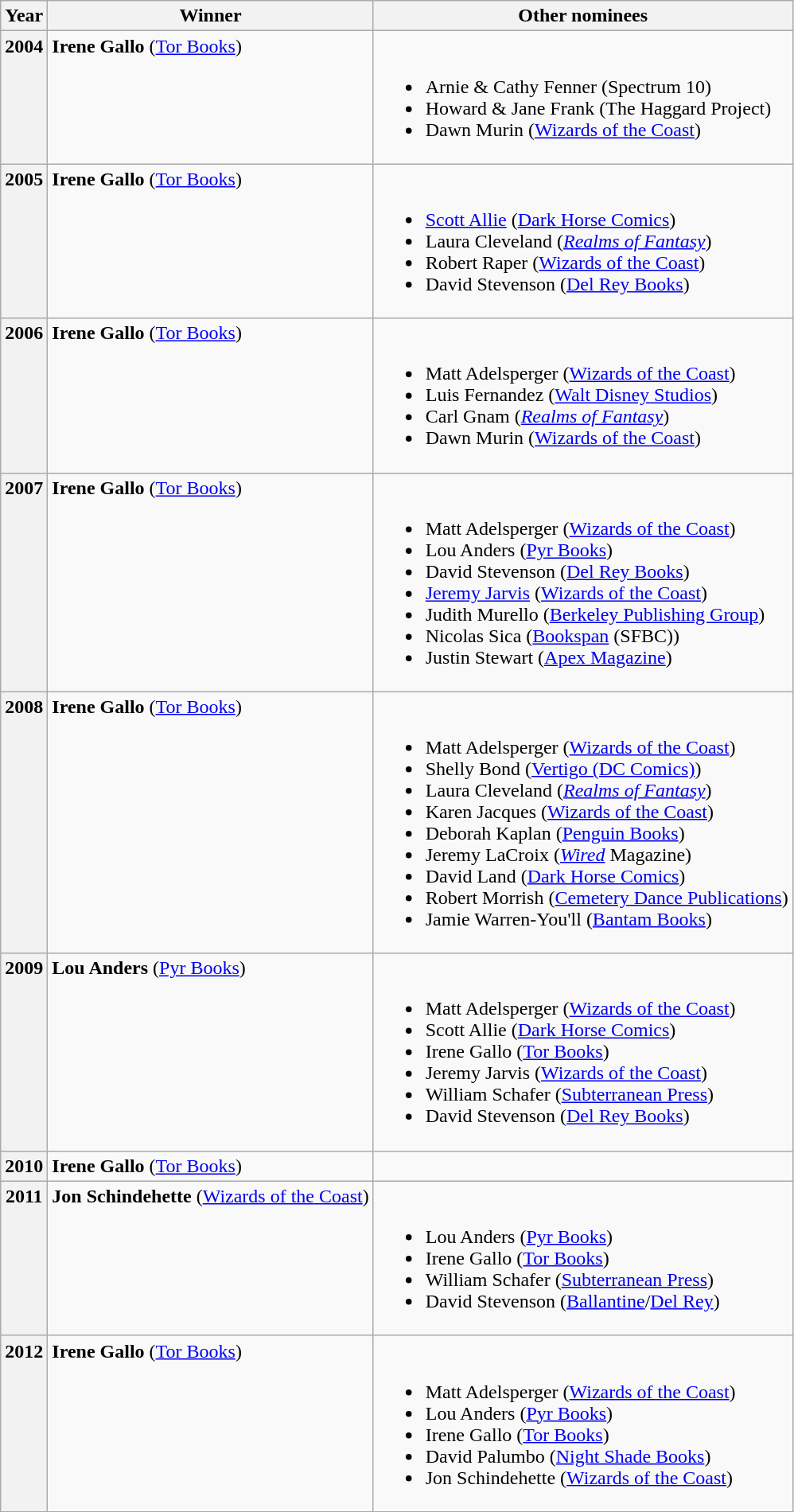<table class="wikitable">
<tr>
<th>Year</th>
<th>Winner</th>
<th>Other nominees</th>
</tr>
<tr style="vertical-align:top;">
<th>2004</th>
<td><strong>Irene Gallo</strong> (<a href='#'>Tor Books</a>)</td>
<td><br><ul><li>Arnie & Cathy Fenner (Spectrum 10)</li><li>Howard & Jane Frank (The Haggard Project)</li><li>Dawn Murin (<a href='#'>Wizards of the Coast</a>)</li></ul></td>
</tr>
<tr style="vertical-align:top;">
<th>2005</th>
<td><strong>Irene Gallo</strong> (<a href='#'>Tor Books</a>)</td>
<td><br><ul><li><a href='#'>Scott Allie</a> (<a href='#'>Dark Horse Comics</a>)</li><li>Laura Cleveland (<em><a href='#'>Realms of Fantasy</a></em>)</li><li>Robert Raper (<a href='#'>Wizards of the Coast</a>)</li><li>David Stevenson (<a href='#'>Del Rey Books</a>)</li></ul></td>
</tr>
<tr style="vertical-align:top;">
<th>2006</th>
<td><strong>Irene Gallo</strong> (<a href='#'>Tor Books</a>)</td>
<td><br><ul><li>Matt Adelsperger (<a href='#'>Wizards of the Coast</a>)</li><li>Luis Fernandez (<a href='#'>Walt Disney Studios</a>)</li><li>Carl Gnam (<em><a href='#'>Realms of Fantasy</a></em>)</li><li>Dawn Murin (<a href='#'>Wizards of the Coast</a>)</li></ul></td>
</tr>
<tr style="vertical-align:top;">
<th>2007</th>
<td><strong>Irene Gallo</strong> (<a href='#'>Tor Books</a>)</td>
<td><br><ul><li>Matt Adelsperger (<a href='#'>Wizards of the Coast</a>)</li><li>Lou Anders (<a href='#'>Pyr Books</a>)</li><li>David Stevenson (<a href='#'>Del Rey Books</a>)</li><li><a href='#'>Jeremy Jarvis</a> (<a href='#'>Wizards of the Coast</a>)</li><li>Judith Murello (<a href='#'>Berkeley Publishing Group</a>)</li><li>Nicolas Sica (<a href='#'>Bookspan</a> (SFBC))</li><li>Justin Stewart (<a href='#'>Apex Magazine</a>)</li></ul></td>
</tr>
<tr style="vertical-align:top;">
<th>2008</th>
<td><strong>Irene Gallo</strong> (<a href='#'>Tor Books</a>)</td>
<td><br><ul><li>Matt Adelsperger (<a href='#'>Wizards of the Coast</a>)</li><li>Shelly Bond (<a href='#'>Vertigo (DC Comics)</a>)</li><li>Laura Cleveland (<em><a href='#'>Realms of Fantasy</a></em>)</li><li>Karen Jacques (<a href='#'>Wizards of the Coast</a>)</li><li>Deborah Kaplan (<a href='#'>Penguin Books</a>)</li><li>Jeremy LaCroix (<em><a href='#'>Wired</a></em> Magazine)</li><li>David Land (<a href='#'>Dark Horse Comics</a>)</li><li>Robert Morrish (<a href='#'>Cemetery Dance Publications</a>)</li><li>Jamie Warren-You'll (<a href='#'>Bantam Books</a>)</li></ul></td>
</tr>
<tr style="vertical-align:top;">
<th>2009</th>
<td><strong>Lou Anders</strong> (<a href='#'>Pyr Books</a>)</td>
<td><br><ul><li>Matt Adelsperger (<a href='#'>Wizards of the Coast</a>)</li><li>Scott Allie (<a href='#'>Dark Horse Comics</a>)</li><li>Irene Gallo (<a href='#'>Tor Books</a>)</li><li>Jeremy Jarvis (<a href='#'>Wizards of the Coast</a>)</li><li>William Schafer (<a href='#'>Subterranean Press</a>)</li><li>David Stevenson (<a href='#'>Del Rey Books</a>)</li></ul></td>
</tr>
<tr style="vertical-align:top;">
<th>2010</th>
<td><strong>Irene Gallo</strong> (<a href='#'>Tor Books</a>)</td>
<td></td>
</tr>
<tr style="vertical-align:top;">
<th>2011</th>
<td><strong>Jon Schindehette</strong> (<a href='#'>Wizards of the Coast</a>)</td>
<td><br><ul><li>Lou Anders (<a href='#'>Pyr Books</a>)</li><li>Irene Gallo (<a href='#'>Tor Books</a>)</li><li>William Schafer (<a href='#'>Subterranean Press</a>)</li><li>David Stevenson (<a href='#'>Ballantine</a>/<a href='#'>Del Rey</a>)</li></ul></td>
</tr>
<tr style="vertical-align:top;">
<th>2012</th>
<td><strong>Irene Gallo</strong> (<a href='#'>Tor Books</a>)</td>
<td><br><ul><li>Matt Adelsperger (<a href='#'>Wizards of the Coast</a>)</li><li>Lou Anders (<a href='#'>Pyr Books</a>)</li><li>Irene Gallo (<a href='#'>Tor Books</a>)</li><li>David Palumbo (<a href='#'>Night Shade Books</a>)</li><li>Jon Schindehette (<a href='#'>Wizards of the Coast</a>)</li></ul></td>
</tr>
</table>
